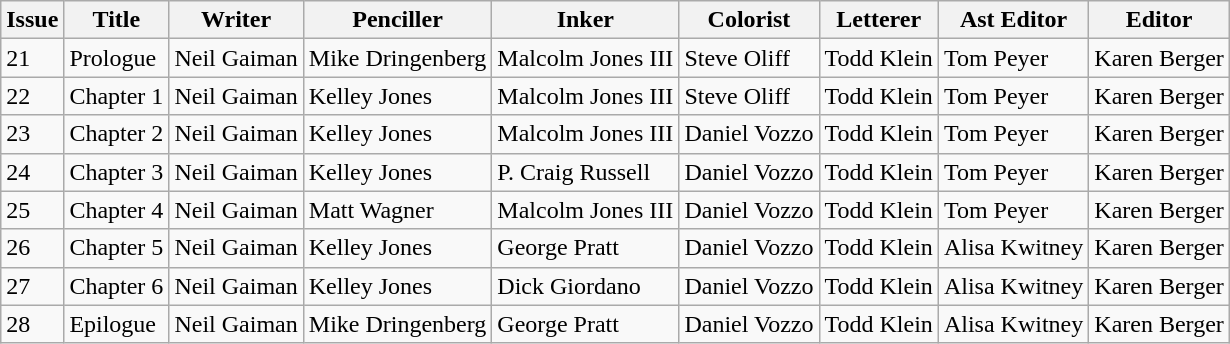<table class="wikitable">
<tr>
<th>Issue</th>
<th>Title</th>
<th>Writer</th>
<th>Penciller</th>
<th>Inker</th>
<th>Colorist</th>
<th>Letterer</th>
<th>Ast Editor</th>
<th>Editor</th>
</tr>
<tr>
<td>21</td>
<td>Prologue</td>
<td>Neil Gaiman</td>
<td>Mike Dringenberg</td>
<td>Malcolm Jones III</td>
<td>Steve Oliff</td>
<td>Todd Klein</td>
<td>Tom Peyer</td>
<td>Karen Berger</td>
</tr>
<tr>
<td>22</td>
<td>Chapter 1</td>
<td>Neil Gaiman</td>
<td>Kelley Jones</td>
<td>Malcolm Jones III</td>
<td>Steve Oliff</td>
<td>Todd Klein</td>
<td>Tom Peyer</td>
<td>Karen Berger</td>
</tr>
<tr>
<td>23</td>
<td>Chapter 2</td>
<td>Neil Gaiman</td>
<td>Kelley Jones</td>
<td>Malcolm Jones III</td>
<td>Daniel Vozzo</td>
<td>Todd Klein</td>
<td>Tom Peyer</td>
<td>Karen Berger</td>
</tr>
<tr>
<td>24</td>
<td>Chapter 3</td>
<td>Neil Gaiman</td>
<td>Kelley Jones</td>
<td>P. Craig Russell</td>
<td>Daniel Vozzo</td>
<td>Todd Klein</td>
<td>Tom Peyer</td>
<td>Karen Berger</td>
</tr>
<tr>
<td>25</td>
<td>Chapter 4</td>
<td>Neil Gaiman</td>
<td>Matt Wagner</td>
<td>Malcolm Jones III</td>
<td>Daniel Vozzo</td>
<td>Todd Klein</td>
<td>Tom Peyer</td>
<td>Karen Berger</td>
</tr>
<tr>
<td>26</td>
<td>Chapter 5</td>
<td>Neil Gaiman</td>
<td>Kelley Jones</td>
<td>George Pratt</td>
<td>Daniel Vozzo</td>
<td>Todd Klein</td>
<td>Alisa Kwitney</td>
<td>Karen Berger</td>
</tr>
<tr>
<td>27</td>
<td>Chapter 6</td>
<td>Neil Gaiman</td>
<td>Kelley Jones</td>
<td>Dick Giordano</td>
<td>Daniel Vozzo</td>
<td>Todd Klein</td>
<td>Alisa Kwitney</td>
<td>Karen Berger</td>
</tr>
<tr>
<td>28</td>
<td>Epilogue</td>
<td>Neil Gaiman</td>
<td>Mike Dringenberg</td>
<td>George Pratt</td>
<td>Daniel Vozzo</td>
<td>Todd Klein</td>
<td>Alisa Kwitney</td>
<td>Karen Berger</td>
</tr>
</table>
